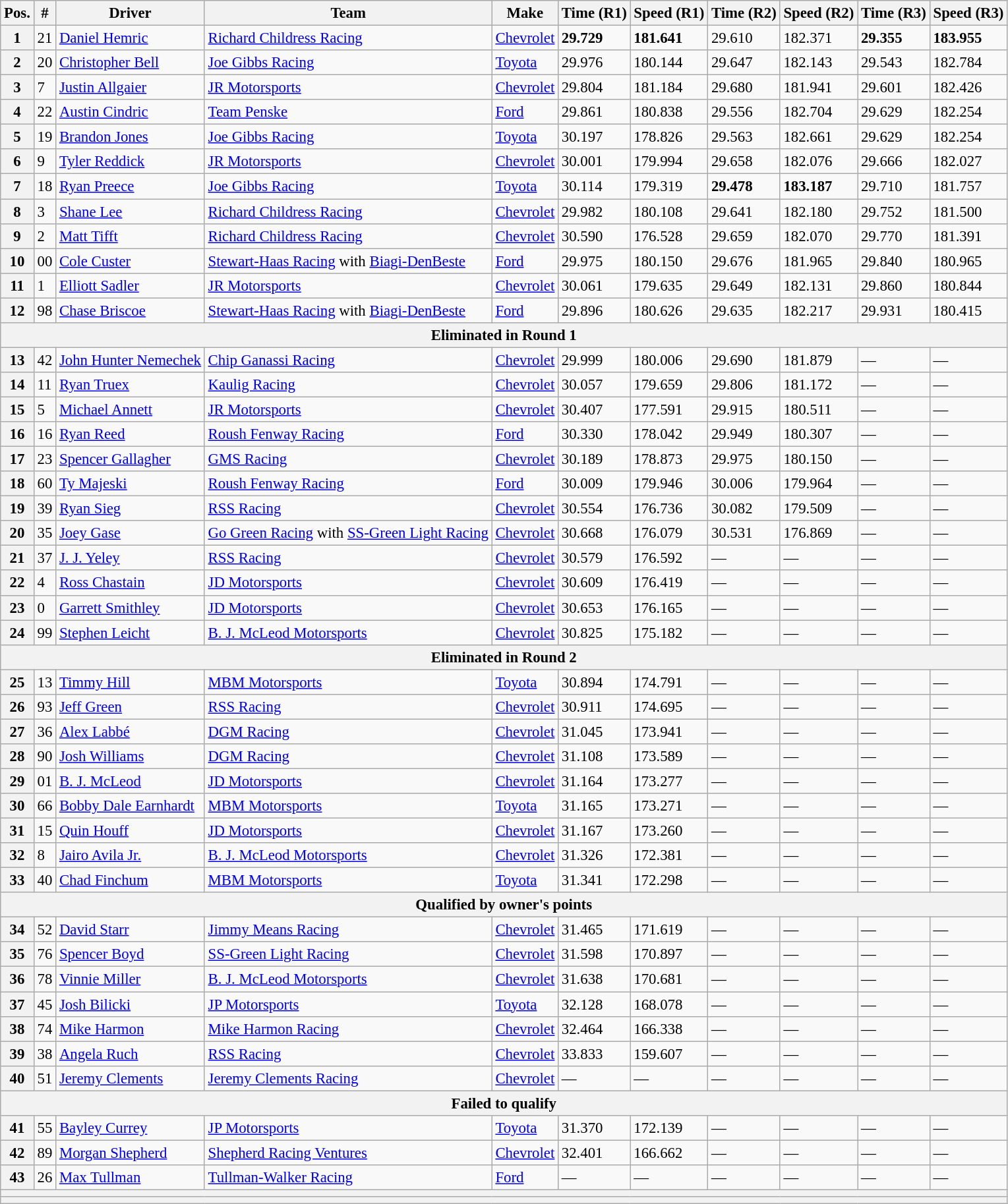<table class="wikitable" style="font-size:95%">
<tr>
<th>Pos.</th>
<th>#</th>
<th>Driver</th>
<th>Team</th>
<th>Make</th>
<th>Time (R1)</th>
<th>Speed (R1)</th>
<th>Time (R2)</th>
<th>Speed (R2)</th>
<th>Time (R3)</th>
<th>Speed (R3)</th>
</tr>
<tr>
<th>1</th>
<td>21</td>
<td><a href='#'>Daniel Hemric</a></td>
<td><a href='#'>Richard Childress Racing</a></td>
<td><a href='#'>Chevrolet</a></td>
<td><strong>29.729</strong></td>
<td><strong>181.641</strong></td>
<td>29.610</td>
<td>182.371</td>
<td><strong>29.355</strong></td>
<td><strong>183.955</strong></td>
</tr>
<tr>
<th>2</th>
<td>20</td>
<td><a href='#'>Christopher Bell</a></td>
<td><a href='#'>Joe Gibbs Racing</a></td>
<td><a href='#'>Toyota</a></td>
<td>29.976</td>
<td>180.144</td>
<td>29.647</td>
<td>182.143</td>
<td>29.543</td>
<td>182.784</td>
</tr>
<tr>
<th>3</th>
<td>7</td>
<td><a href='#'>Justin Allgaier</a></td>
<td><a href='#'>JR Motorsports</a></td>
<td><a href='#'>Chevrolet</a></td>
<td>29.804</td>
<td>181.184</td>
<td>29.680</td>
<td>181.941</td>
<td>29.601</td>
<td>182.426</td>
</tr>
<tr>
<th>4</th>
<td>22</td>
<td><a href='#'>Austin Cindric</a></td>
<td><a href='#'>Team Penske</a></td>
<td><a href='#'>Ford</a></td>
<td>29.861</td>
<td>180.838</td>
<td>29.556</td>
<td>182.704</td>
<td>29.629</td>
<td>182.254</td>
</tr>
<tr>
<th>5</th>
<td>19</td>
<td><a href='#'>Brandon Jones</a></td>
<td><a href='#'>Joe Gibbs Racing</a></td>
<td><a href='#'>Toyota</a></td>
<td>30.197</td>
<td>178.826</td>
<td>29.563</td>
<td>182.661</td>
<td>29.629</td>
<td>182.254</td>
</tr>
<tr>
<th>6</th>
<td>9</td>
<td><a href='#'>Tyler Reddick</a></td>
<td><a href='#'>JR Motorsports</a></td>
<td><a href='#'>Chevrolet</a></td>
<td>30.001</td>
<td>179.994</td>
<td>29.658</td>
<td>182.076</td>
<td>29.666</td>
<td>182.027</td>
</tr>
<tr>
<th>7</th>
<td>18</td>
<td><a href='#'>Ryan Preece</a></td>
<td><a href='#'>Joe Gibbs Racing</a></td>
<td><a href='#'>Toyota</a></td>
<td>30.114</td>
<td>179.319</td>
<td><strong>29.478</strong></td>
<td><strong>183.187</strong></td>
<td>29.710</td>
<td>181.757</td>
</tr>
<tr>
<th>8</th>
<td>3</td>
<td><a href='#'>Shane Lee</a></td>
<td><a href='#'>Richard Childress Racing</a></td>
<td><a href='#'>Chevrolet</a></td>
<td>29.982</td>
<td>180.108</td>
<td>29.641</td>
<td>182.180</td>
<td>29.752</td>
<td>181.500</td>
</tr>
<tr>
<th>9</th>
<td>2</td>
<td><a href='#'>Matt Tifft</a></td>
<td><a href='#'>Richard Childress Racing</a></td>
<td><a href='#'>Chevrolet</a></td>
<td>30.590</td>
<td>176.528</td>
<td>29.659</td>
<td>182.070</td>
<td>29.770</td>
<td>181.391</td>
</tr>
<tr>
<th>10</th>
<td>00</td>
<td><a href='#'>Cole Custer</a></td>
<td><a href='#'>Stewart-Haas Racing</a> with <a href='#'>Biagi-DenBeste</a></td>
<td><a href='#'>Ford</a></td>
<td>29.975</td>
<td>180.150</td>
<td>29.676</td>
<td>181.965</td>
<td>29.840</td>
<td>180.965</td>
</tr>
<tr>
<th>11</th>
<td>1</td>
<td><a href='#'>Elliott Sadler</a></td>
<td><a href='#'>JR Motorsports</a></td>
<td><a href='#'>Chevrolet</a></td>
<td>30.061</td>
<td>179.635</td>
<td>29.649</td>
<td>182.131</td>
<td>29.860</td>
<td>180.844</td>
</tr>
<tr>
<th>12</th>
<td>98</td>
<td><a href='#'>Chase Briscoe</a></td>
<td><a href='#'>Stewart-Haas Racing</a> with <a href='#'>Biagi-DenBeste</a></td>
<td><a href='#'>Ford</a></td>
<td>29.896</td>
<td>180.626</td>
<td>29.635</td>
<td>182.217</td>
<td>29.931</td>
<td>180.415</td>
</tr>
<tr>
<th colspan="11">Eliminated in Round 1</th>
</tr>
<tr>
<th>13</th>
<td>42</td>
<td><a href='#'>John Hunter Nemechek</a></td>
<td><a href='#'>Chip Ganassi Racing</a></td>
<td><a href='#'>Chevrolet</a></td>
<td>29.999</td>
<td>180.006</td>
<td>29.690</td>
<td>181.879</td>
<td>—</td>
<td>—</td>
</tr>
<tr>
<th>14</th>
<td>11</td>
<td><a href='#'>Ryan Truex</a></td>
<td><a href='#'>Kaulig Racing</a></td>
<td><a href='#'>Chevrolet</a></td>
<td>30.057</td>
<td>179.659</td>
<td>29.806</td>
<td>181.172</td>
<td>—</td>
<td>—</td>
</tr>
<tr>
<th>15</th>
<td>5</td>
<td><a href='#'>Michael Annett</a></td>
<td><a href='#'>JR Motorsports</a></td>
<td><a href='#'>Chevrolet</a></td>
<td>30.407</td>
<td>177.591</td>
<td>29.915</td>
<td>180.511</td>
<td>—</td>
<td>—</td>
</tr>
<tr>
<th>16</th>
<td>16</td>
<td><a href='#'>Ryan Reed</a></td>
<td><a href='#'>Roush Fenway Racing</a></td>
<td><a href='#'>Ford</a></td>
<td>30.330</td>
<td>178.042</td>
<td>29.949</td>
<td>180.307</td>
<td>—</td>
<td>—</td>
</tr>
<tr>
<th>17</th>
<td>23</td>
<td><a href='#'>Spencer Gallagher</a></td>
<td><a href='#'>GMS Racing</a></td>
<td><a href='#'>Chevrolet</a></td>
<td>30.189</td>
<td>178.873</td>
<td>29.975</td>
<td>180.150</td>
<td>—</td>
<td>—</td>
</tr>
<tr>
<th>18</th>
<td>60</td>
<td><a href='#'>Ty Majeski</a></td>
<td><a href='#'>Roush Fenway Racing</a></td>
<td><a href='#'>Ford</a></td>
<td>30.009</td>
<td>179.946</td>
<td>30.006</td>
<td>179.964</td>
<td>—</td>
<td>—</td>
</tr>
<tr>
<th>19</th>
<td>39</td>
<td><a href='#'>Ryan Sieg</a></td>
<td><a href='#'>RSS Racing</a></td>
<td><a href='#'>Chevrolet</a></td>
<td>30.554</td>
<td>176.736</td>
<td>30.082</td>
<td>179.509</td>
<td>—</td>
<td>—</td>
</tr>
<tr>
<th>20</th>
<td>35</td>
<td><a href='#'>Joey Gase</a></td>
<td><a href='#'>Go Green Racing</a> with <a href='#'>SS-Green Light Racing</a></td>
<td><a href='#'>Chevrolet</a></td>
<td>30.668</td>
<td>176.079</td>
<td>30.531</td>
<td>176.869</td>
<td>—</td>
<td>—</td>
</tr>
<tr>
<th>21</th>
<td>37</td>
<td><a href='#'>J. J. Yeley</a></td>
<td><a href='#'>RSS Racing</a></td>
<td><a href='#'>Chevrolet</a></td>
<td>30.579</td>
<td>176.592</td>
<td>—</td>
<td>—</td>
<td>—</td>
<td>—</td>
</tr>
<tr>
<th>22</th>
<td>4</td>
<td><a href='#'>Ross Chastain</a></td>
<td><a href='#'>JD Motorsports</a></td>
<td><a href='#'>Chevrolet</a></td>
<td>30.609</td>
<td>176.419</td>
<td>—</td>
<td>—</td>
<td>—</td>
<td>—</td>
</tr>
<tr>
<th>23</th>
<td>0</td>
<td><a href='#'>Garrett Smithley</a></td>
<td><a href='#'>JD Motorsports</a></td>
<td><a href='#'>Chevrolet</a></td>
<td>30.653</td>
<td>176.165</td>
<td>—</td>
<td>—</td>
<td>—</td>
<td>—</td>
</tr>
<tr>
<th>24</th>
<td>99</td>
<td><a href='#'>Stephen Leicht</a></td>
<td><a href='#'>B. J. McLeod Motorsports</a></td>
<td><a href='#'>Chevrolet</a></td>
<td>30.825</td>
<td>175.182</td>
<td>—</td>
<td>—</td>
<td>—</td>
<td>—</td>
</tr>
<tr>
<th colspan="11">Eliminated in Round 2</th>
</tr>
<tr>
<th>25</th>
<td>13</td>
<td><a href='#'>Timmy Hill</a></td>
<td><a href='#'>MBM Motorsports</a></td>
<td><a href='#'>Toyota</a></td>
<td>30.894</td>
<td>174.791</td>
<td>—</td>
<td>—</td>
<td>—</td>
<td>—</td>
</tr>
<tr>
<th>26</th>
<td>93</td>
<td><a href='#'>Jeff Green</a></td>
<td><a href='#'>RSS Racing</a></td>
<td><a href='#'>Chevrolet</a></td>
<td>30.911</td>
<td>174.695</td>
<td>—</td>
<td>—</td>
<td>—</td>
<td>—</td>
</tr>
<tr>
<th>27</th>
<td>36</td>
<td><a href='#'>Alex Labbé</a></td>
<td><a href='#'>DGM Racing</a></td>
<td><a href='#'>Chevrolet</a></td>
<td>31.045</td>
<td>173.941</td>
<td>—</td>
<td>—</td>
<td>—</td>
<td>—</td>
</tr>
<tr>
<th>28</th>
<td>90</td>
<td><a href='#'>Josh Williams</a></td>
<td><a href='#'>DGM Racing</a></td>
<td><a href='#'>Chevrolet</a></td>
<td>31.108</td>
<td>173.589</td>
<td>—</td>
<td>—</td>
<td>—</td>
<td>—</td>
</tr>
<tr>
<th>29</th>
<td>01</td>
<td><a href='#'>B. J. McLeod</a></td>
<td><a href='#'>JD Motorsports</a></td>
<td><a href='#'>Chevrolet</a></td>
<td>31.164</td>
<td>173.277</td>
<td>—</td>
<td>—</td>
<td>—</td>
<td>—</td>
</tr>
<tr>
<th>30</th>
<td>66</td>
<td><a href='#'>Bobby Dale Earnhardt</a></td>
<td><a href='#'>MBM Motorsports</a></td>
<td><a href='#'>Toyota</a></td>
<td>31.165</td>
<td>173.271</td>
<td>—</td>
<td>—</td>
<td>—</td>
<td>—</td>
</tr>
<tr>
<th>31</th>
<td>15</td>
<td><a href='#'>Quin Houff</a></td>
<td><a href='#'>JD Motorsports</a></td>
<td><a href='#'>Chevrolet</a></td>
<td>31.167</td>
<td>173.260</td>
<td>—</td>
<td>—</td>
<td>—</td>
<td>—</td>
</tr>
<tr>
<th>32</th>
<td>8</td>
<td><a href='#'>Jairo Avila Jr.</a></td>
<td><a href='#'>B. J. McLeod Motorsports</a></td>
<td><a href='#'>Chevrolet</a></td>
<td>31.326</td>
<td>172.381</td>
<td>—</td>
<td>—</td>
<td>—</td>
<td>—</td>
</tr>
<tr>
<th>33</th>
<td>40</td>
<td><a href='#'>Chad Finchum</a></td>
<td><a href='#'>MBM Motorsports</a></td>
<td><a href='#'>Toyota</a></td>
<td>31.341</td>
<td>172.298</td>
<td>—</td>
<td>—</td>
<td>—</td>
<td>—</td>
</tr>
<tr>
<th colspan="11">Qualified by owner's points</th>
</tr>
<tr>
<th>34</th>
<td>52</td>
<td><a href='#'>David Starr</a></td>
<td><a href='#'>Jimmy Means Racing</a></td>
<td><a href='#'>Chevrolet</a></td>
<td>31.465</td>
<td>171.619</td>
<td>—</td>
<td>—</td>
<td>—</td>
<td>—</td>
</tr>
<tr>
<th>35</th>
<td>76</td>
<td><a href='#'>Spencer Boyd</a></td>
<td><a href='#'>SS-Green Light Racing</a></td>
<td><a href='#'>Chevrolet</a></td>
<td>31.598</td>
<td>170.897</td>
<td>—</td>
<td>—</td>
<td>—</td>
<td>—</td>
</tr>
<tr>
<th>36</th>
<td>78</td>
<td><a href='#'>Vinnie Miller</a></td>
<td><a href='#'>B. J. McLeod Motorsports</a></td>
<td><a href='#'>Chevrolet</a></td>
<td>31.638</td>
<td>170.681</td>
<td>—</td>
<td>—</td>
<td>—</td>
<td>—</td>
</tr>
<tr>
<th>37</th>
<td>45</td>
<td><a href='#'>Josh Bilicki</a></td>
<td><a href='#'>JP Motorsports</a></td>
<td><a href='#'>Toyota</a></td>
<td>32.128</td>
<td>168.078</td>
<td>—</td>
<td>—</td>
<td>—</td>
<td>—</td>
</tr>
<tr>
<th>38</th>
<td>74</td>
<td><a href='#'>Mike Harmon</a></td>
<td><a href='#'>Mike Harmon Racing</a></td>
<td><a href='#'>Chevrolet</a></td>
<td>32.464</td>
<td>166.338</td>
<td>—</td>
<td>—</td>
<td>—</td>
<td>—</td>
</tr>
<tr>
<th>39</th>
<td>38</td>
<td><a href='#'>Angela Ruch</a></td>
<td><a href='#'>RSS Racing</a></td>
<td><a href='#'>Chevrolet</a></td>
<td>33.833</td>
<td>159.607</td>
<td>—</td>
<td>—</td>
<td>—</td>
<td>—</td>
</tr>
<tr>
<th>40</th>
<td>51</td>
<td><a href='#'>Jeremy Clements</a></td>
<td><a href='#'>Jeremy Clements Racing</a></td>
<td><a href='#'>Chevrolet</a></td>
<td>—</td>
<td>—</td>
<td>—</td>
<td>—</td>
<td>—</td>
<td>—</td>
</tr>
<tr>
<th colspan="11">Failed to qualify</th>
</tr>
<tr>
<th>41</th>
<td>55</td>
<td><a href='#'>Bayley Currey</a></td>
<td><a href='#'>JP Motorsports</a></td>
<td><a href='#'>Toyota</a></td>
<td>31.370</td>
<td>172.139</td>
<td>—</td>
<td>—</td>
<td>—</td>
<td>—</td>
</tr>
<tr>
<th>42</th>
<td>89</td>
<td><a href='#'>Morgan Shepherd</a></td>
<td><a href='#'>Shepherd Racing Ventures</a></td>
<td><a href='#'>Chevrolet</a></td>
<td>32.401</td>
<td>166.662</td>
<td>—</td>
<td>—</td>
<td>—</td>
<td>—</td>
</tr>
<tr>
<th>43</th>
<td>26</td>
<td><a href='#'>Max Tullman</a></td>
<td><a href='#'>Tullman-Walker Racing</a></td>
<td><a href='#'>Ford</a></td>
<td>—</td>
<td>—</td>
<td>—</td>
<td>—</td>
<td>—</td>
<td>—</td>
</tr>
<tr>
<th colspan="11"></th>
</tr>
<tr>
<th colspan="11"></th>
</tr>
</table>
